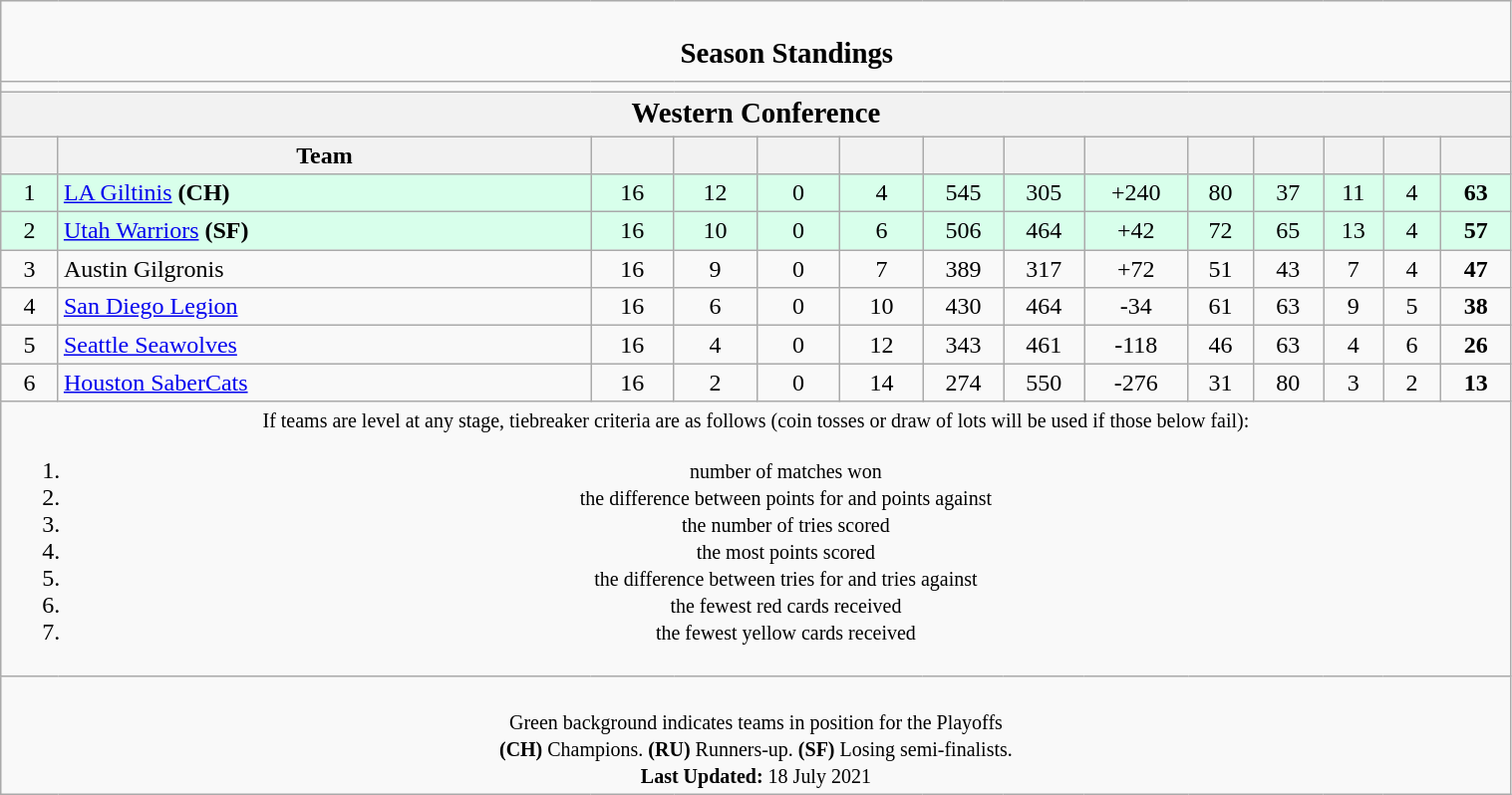<table class="wikitable" style="text-align: center; width:80%;">
<tr>
<td colspan="14" cellpadding="0" cellspacing="0"><br><table border="0" width="100%" cellpadding="0" cellspacing="0">
<tr>
<td width=0% style="border:0px"></td>
<td style="border:0px"><big><strong>Season Standings</strong></big></td>
</tr>
</table>
</td>
</tr>
<tr>
<td colspan=14></td>
</tr>
<tr>
<th colspan=14><big>Western Conference</big></th>
</tr>
<tr>
<th width="15"></th>
<th width="200">Team</th>
<th width="25"></th>
<th width="25"></th>
<th width="25"></th>
<th width="25"></th>
<th width="20"></th>
<th width="20"></th>
<th width="20"></th>
<th width="18"></th>
<th width="20"></th>
<th width="15"></th>
<th width="15"></th>
<th width="20"></th>
</tr>
<tr style="background-color:#d8ffeb;">
<td>1</td>
<td style="text-align:left;"><a href='#'>LA Giltinis</a> <strong>(CH)</strong></td>
<td>16</td>
<td>12</td>
<td>0</td>
<td>4</td>
<td>545</td>
<td>305</td>
<td>+240</td>
<td>80</td>
<td>37</td>
<td>11</td>
<td>4</td>
<td><strong>63</strong></td>
</tr>
<tr style="background-color:#d8ffeb;">
<td>2</td>
<td style="text-align:left;"><a href='#'>Utah Warriors</a> <strong>(SF)</strong></td>
<td>16</td>
<td>10</td>
<td>0</td>
<td>6</td>
<td>506</td>
<td>464</td>
<td>+42</td>
<td>72</td>
<td>65</td>
<td>13</td>
<td>4</td>
<td><strong>57</strong></td>
</tr>
<tr>
<td>3</td>
<td style="text-align:left;">Austin Gilgronis</td>
<td>16</td>
<td>9</td>
<td>0</td>
<td>7</td>
<td>389</td>
<td>317</td>
<td>+72</td>
<td>51</td>
<td>43</td>
<td>7</td>
<td>4</td>
<td><strong>47</strong></td>
</tr>
<tr style="background-color:#;">
<td>4</td>
<td style="text-align:left;"><a href='#'>San Diego Legion</a></td>
<td>16</td>
<td>6</td>
<td>0</td>
<td>10</td>
<td>430</td>
<td>464</td>
<td>-34</td>
<td>61</td>
<td>63</td>
<td>9</td>
<td>5</td>
<td><strong>38</strong></td>
</tr>
<tr>
<td>5</td>
<td style="text-align:left;"><a href='#'>Seattle Seawolves</a></td>
<td>16</td>
<td>4</td>
<td>0</td>
<td>12</td>
<td>343</td>
<td>461</td>
<td>-118</td>
<td>46</td>
<td>63</td>
<td>4</td>
<td>6</td>
<td><strong>26</strong></td>
</tr>
<tr>
<td>6</td>
<td style="text-align:left;"><a href='#'>Houston SaberCats</a></td>
<td>16</td>
<td>2</td>
<td>0</td>
<td>14</td>
<td>274</td>
<td>550</td>
<td>-276</td>
<td>31</td>
<td>80</td>
<td>3</td>
<td>2</td>
<td><strong>13</strong></td>
</tr>
<tr>
<td colspan="14"><small>If teams are level at any stage, tiebreaker criteria are as follows (coin tosses or draw of lots will be used if those below fail):</small><br><ol><li><small>number of matches won</small></li><li><small>the difference between points for and points against</small></li><li><small>the number of tries scored</small></li><li><small>the most points scored</small></li><li><small>the difference between tries for and tries against</small></li><li><small>the fewest red cards received</small></li><li><small>the fewest yellow cards received</small></li></ol></td>
</tr>
<tr>
<td colspan="14"><br><small><span>Green background</span> indicates teams in position for the Playoffs</small>
<small><br><strong>(CH)</strong> Champions. <strong>(RU)</strong> Runners-up. <strong>(SF)</strong> Losing semi-finalists.</small>
<small><br><strong>Last Updated:</strong> 18 July 2021</small></td>
</tr>
</table>
